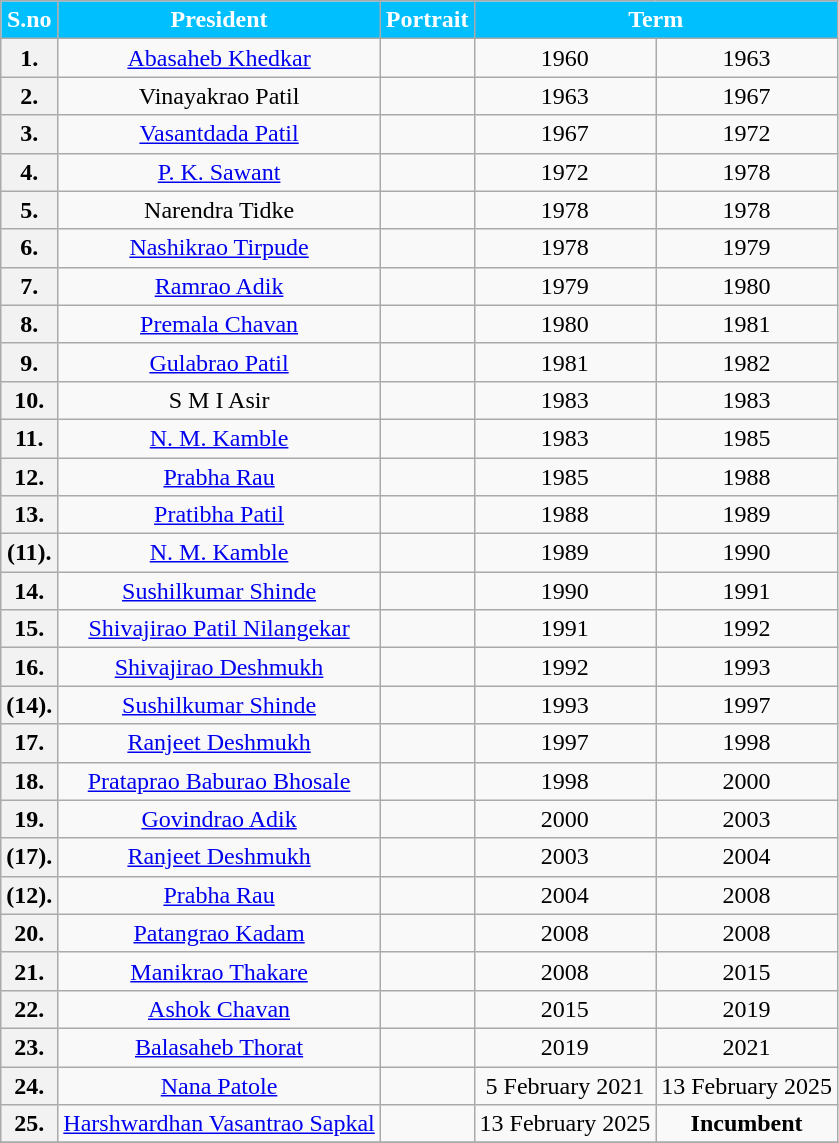<table class="wikitable sortable" style="text-align:center;">
<tr>
<th Style="background-color:#00BFFF; color:white">S.no</th>
<th Style="background-color:#00BFFF; color:white">President</th>
<th Style="background-color:#00BFFF; color:white">Portrait</th>
<th Style="background-color:#00BFFF; color:white" colspan=2>Term</th>
</tr>
<tr>
<th>1.</th>
<td><a href='#'>Abasaheb Khedkar</a></td>
<td></td>
<td>1960</td>
<td>1963</td>
</tr>
<tr>
<th>2.</th>
<td>Vinayakrao Patil</td>
<td></td>
<td>1963</td>
<td>1967</td>
</tr>
<tr>
<th>3.</th>
<td><a href='#'>Vasantdada Patil</a></td>
<td></td>
<td>1967</td>
<td>1972</td>
</tr>
<tr>
<th>4.</th>
<td><a href='#'>P. K. Sawant</a></td>
<td></td>
<td>1972</td>
<td>1978</td>
</tr>
<tr>
<th>5.</th>
<td>Narendra Tidke</td>
<td></td>
<td>1978</td>
<td>1978</td>
</tr>
<tr>
<th>6.</th>
<td><a href='#'>Nashikrao Tirpude</a></td>
<td></td>
<td>1978</td>
<td>1979</td>
</tr>
<tr>
<th>7.</th>
<td><a href='#'>Ramrao Adik</a></td>
<td></td>
<td>1979</td>
<td>1980</td>
</tr>
<tr>
<th>8.</th>
<td><a href='#'>Premala Chavan</a></td>
<td></td>
<td>1980</td>
<td>1981</td>
</tr>
<tr>
<th>9.</th>
<td><a href='#'>Gulabrao Patil</a></td>
<td></td>
<td>1981</td>
<td>1982</td>
</tr>
<tr>
<th>10.</th>
<td>S M I Asir</td>
<td></td>
<td>1983</td>
<td>1983</td>
</tr>
<tr>
<th>11.</th>
<td><a href='#'>N. M. Kamble</a></td>
<td></td>
<td>1983</td>
<td>1985</td>
</tr>
<tr>
<th>12.</th>
<td><a href='#'>Prabha Rau</a></td>
<td></td>
<td>1985</td>
<td>1988</td>
</tr>
<tr>
<th>13.</th>
<td><a href='#'>Pratibha Patil</a></td>
<td></td>
<td>1988</td>
<td>1989</td>
</tr>
<tr>
<th>(11).</th>
<td><a href='#'>N. M. Kamble</a></td>
<td></td>
<td>1989</td>
<td>1990</td>
</tr>
<tr>
<th>14.</th>
<td><a href='#'>Sushilkumar Shinde</a></td>
<td></td>
<td>1990</td>
<td>1991</td>
</tr>
<tr>
<th>15.</th>
<td><a href='#'>Shivajirao Patil Nilangekar</a></td>
<td></td>
<td>1991</td>
<td>1992</td>
</tr>
<tr>
<th>16.</th>
<td><a href='#'>Shivajirao Deshmukh</a></td>
<td></td>
<td>1992</td>
<td>1993</td>
</tr>
<tr>
<th>(14).</th>
<td><a href='#'>Sushilkumar Shinde</a></td>
<td></td>
<td>1993</td>
<td>1997</td>
</tr>
<tr>
<th>17.</th>
<td><a href='#'>Ranjeet Deshmukh</a></td>
<td></td>
<td>1997</td>
<td>1998</td>
</tr>
<tr>
<th>18.</th>
<td><a href='#'>Prataprao Baburao Bhosale</a></td>
<td></td>
<td>1998</td>
<td>2000</td>
</tr>
<tr>
<th>19.</th>
<td><a href='#'>Govindrao Adik</a></td>
<td></td>
<td>2000</td>
<td>2003</td>
</tr>
<tr>
<th>(17).</th>
<td><a href='#'>Ranjeet Deshmukh</a></td>
<td></td>
<td>2003</td>
<td>2004</td>
</tr>
<tr>
<th>(12).</th>
<td><a href='#'>Prabha Rau</a></td>
<td></td>
<td>2004</td>
<td>2008</td>
</tr>
<tr>
<th>20.</th>
<td><a href='#'>Patangrao Kadam</a></td>
<td></td>
<td>2008</td>
<td>2008</td>
</tr>
<tr>
<th>21.</th>
<td><a href='#'>Manikrao Thakare</a></td>
<td></td>
<td>2008</td>
<td>2015</td>
</tr>
<tr>
<th>22.</th>
<td><a href='#'>Ashok Chavan</a></td>
<td></td>
<td>2015</td>
<td>2019</td>
</tr>
<tr>
<th>23.</th>
<td><a href='#'>Balasaheb Thorat</a></td>
<td></td>
<td>2019</td>
<td>2021</td>
</tr>
<tr>
<th>24.</th>
<td><a href='#'>Nana Patole</a></td>
<td></td>
<td>5 February 2021</td>
<td>13 February 2025</td>
</tr>
<tr>
<th>25.</th>
<td><a href='#'>Harshwardhan Vasantrao Sapkal</a></td>
<td></td>
<td>13 February 2025</td>
<td><strong>Incumbent</strong></td>
</tr>
<tr>
</tr>
</table>
